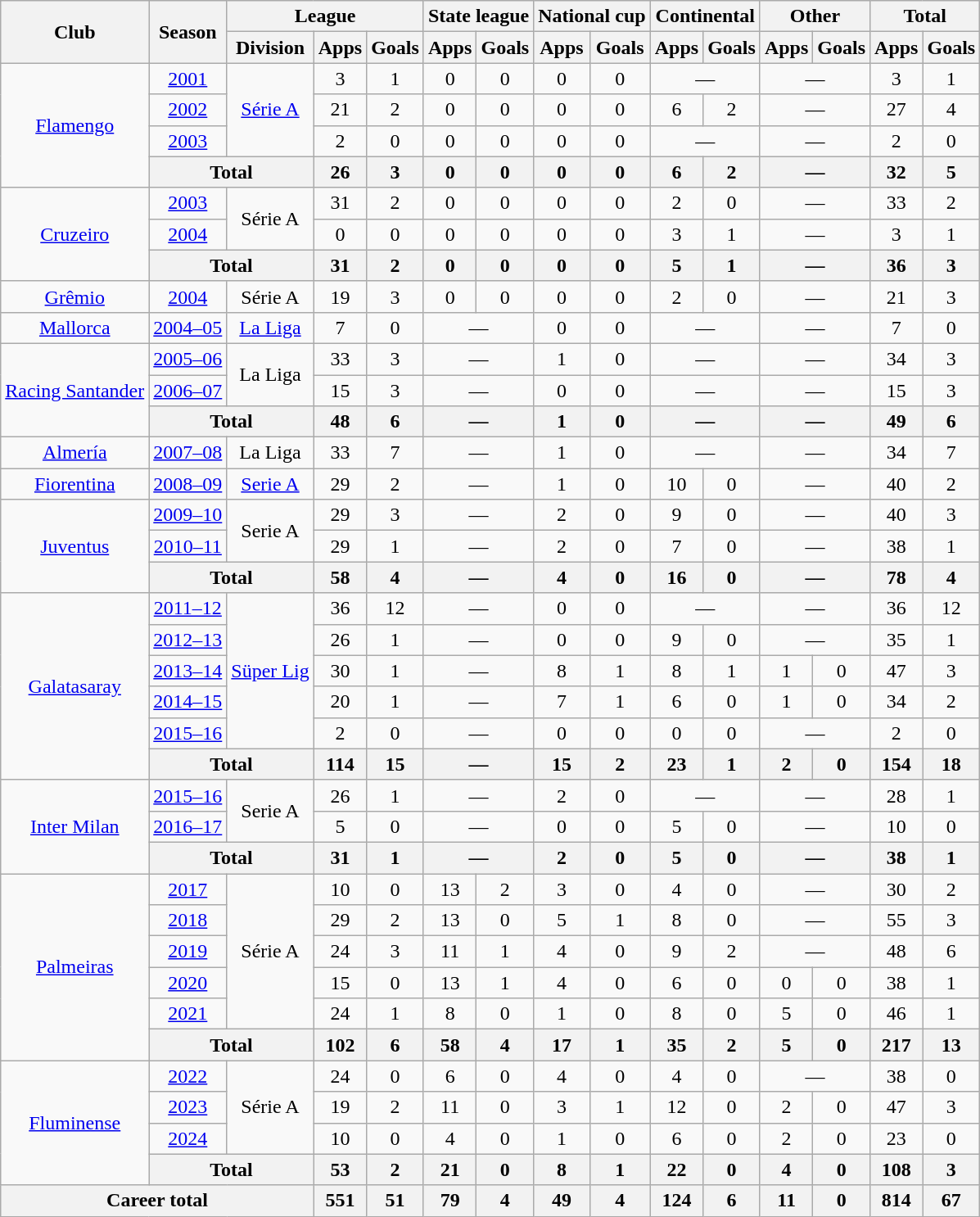<table class="wikitable" style="text-align:center">
<tr>
<th rowspan="2">Club</th>
<th rowspan="2">Season</th>
<th colspan="3">League</th>
<th colspan="2">State league</th>
<th colspan="2">National cup</th>
<th colspan="2">Continental</th>
<th colspan="2">Other</th>
<th colspan="2">Total</th>
</tr>
<tr>
<th>Division</th>
<th>Apps</th>
<th>Goals</th>
<th>Apps</th>
<th>Goals</th>
<th>Apps</th>
<th>Goals</th>
<th>Apps</th>
<th>Goals</th>
<th>Apps</th>
<th>Goals</th>
<th>Apps</th>
<th>Goals</th>
</tr>
<tr>
<td rowspan="4"><a href='#'>Flamengo</a></td>
<td><a href='#'>2001</a></td>
<td rowspan="3"><a href='#'>Série A</a></td>
<td>3</td>
<td>1</td>
<td>0</td>
<td>0</td>
<td>0</td>
<td>0</td>
<td colspan="2">—</td>
<td colspan="2">—</td>
<td>3</td>
<td>1</td>
</tr>
<tr>
<td><a href='#'>2002</a></td>
<td>21</td>
<td>2</td>
<td>0</td>
<td>0</td>
<td>0</td>
<td>0</td>
<td>6</td>
<td>2</td>
<td colspan="2">—</td>
<td>27</td>
<td>4</td>
</tr>
<tr>
<td><a href='#'>2003</a></td>
<td>2</td>
<td>0</td>
<td>0</td>
<td>0</td>
<td>0</td>
<td>0</td>
<td colspan="2">—</td>
<td colspan="2">—</td>
<td>2</td>
<td>0</td>
</tr>
<tr>
<th colspan="2">Total</th>
<th>26</th>
<th>3</th>
<th>0</th>
<th>0</th>
<th>0</th>
<th>0</th>
<th>6</th>
<th>2</th>
<th colspan="2">—</th>
<th>32</th>
<th>5</th>
</tr>
<tr>
<td rowspan="3"><a href='#'>Cruzeiro</a></td>
<td><a href='#'>2003</a></td>
<td rowspan="2">Série A</td>
<td>31</td>
<td>2</td>
<td>0</td>
<td>0</td>
<td>0</td>
<td>0</td>
<td>2</td>
<td>0</td>
<td colspan="2">—</td>
<td>33</td>
<td>2</td>
</tr>
<tr>
<td><a href='#'>2004</a></td>
<td>0</td>
<td>0</td>
<td>0</td>
<td>0</td>
<td>0</td>
<td>0</td>
<td>3</td>
<td>1</td>
<td colspan="2">—</td>
<td>3</td>
<td>1</td>
</tr>
<tr>
<th colspan="2">Total</th>
<th>31</th>
<th>2</th>
<th>0</th>
<th>0</th>
<th>0</th>
<th>0</th>
<th>5</th>
<th>1</th>
<th colspan="2">—</th>
<th>36</th>
<th>3</th>
</tr>
<tr>
<td><a href='#'>Grêmio</a></td>
<td><a href='#'>2004</a></td>
<td>Série A</td>
<td>19</td>
<td>3</td>
<td>0</td>
<td>0</td>
<td>0</td>
<td>0</td>
<td>2</td>
<td>0</td>
<td colspan="2">—</td>
<td>21</td>
<td>3</td>
</tr>
<tr>
<td><a href='#'>Mallorca</a></td>
<td><a href='#'>2004–05</a></td>
<td><a href='#'>La Liga</a></td>
<td>7</td>
<td>0</td>
<td colspan="2">—</td>
<td>0</td>
<td>0</td>
<td colspan="2">—</td>
<td colspan="2">—</td>
<td>7</td>
<td>0</td>
</tr>
<tr>
<td rowspan="3"><a href='#'>Racing Santander</a></td>
<td><a href='#'>2005–06</a></td>
<td rowspan="2">La Liga</td>
<td>33</td>
<td>3</td>
<td colspan="2">—</td>
<td>1</td>
<td>0</td>
<td colspan="2">—</td>
<td colspan="2">—</td>
<td>34</td>
<td>3</td>
</tr>
<tr>
<td><a href='#'>2006–07</a></td>
<td>15</td>
<td>3</td>
<td colspan="2">—</td>
<td>0</td>
<td>0</td>
<td colspan="2">—</td>
<td colspan="2">—</td>
<td>15</td>
<td>3</td>
</tr>
<tr>
<th colspan="2">Total</th>
<th>48</th>
<th>6</th>
<th colspan="2">—</th>
<th>1</th>
<th>0</th>
<th colspan="2">—</th>
<th colspan="2">—</th>
<th>49</th>
<th>6</th>
</tr>
<tr>
<td><a href='#'>Almería</a></td>
<td><a href='#'>2007–08</a></td>
<td>La Liga</td>
<td>33</td>
<td>7</td>
<td colspan="2">—</td>
<td>1</td>
<td>0</td>
<td colspan="2">—</td>
<td colspan="2">—</td>
<td>34</td>
<td>7</td>
</tr>
<tr>
<td><a href='#'>Fiorentina</a></td>
<td><a href='#'>2008–09</a></td>
<td><a href='#'>Serie A</a></td>
<td>29</td>
<td>2</td>
<td colspan="2">—</td>
<td>1</td>
<td>0</td>
<td>10</td>
<td>0</td>
<td colspan="2">—</td>
<td>40</td>
<td>2</td>
</tr>
<tr>
<td rowspan="3"><a href='#'>Juventus</a></td>
<td><a href='#'>2009–10</a></td>
<td rowspan="2">Serie A</td>
<td>29</td>
<td>3</td>
<td colspan="2">—</td>
<td>2</td>
<td>0</td>
<td>9</td>
<td>0</td>
<td colspan="2">—</td>
<td>40</td>
<td>3</td>
</tr>
<tr>
<td><a href='#'>2010–11</a></td>
<td>29</td>
<td>1</td>
<td colspan="2">—</td>
<td>2</td>
<td>0</td>
<td>7</td>
<td>0</td>
<td colspan="2">—</td>
<td>38</td>
<td>1</td>
</tr>
<tr>
<th colspan="2">Total</th>
<th>58</th>
<th>4</th>
<th colspan="2">—</th>
<th>4</th>
<th>0</th>
<th>16</th>
<th>0</th>
<th colspan="2">—</th>
<th>78</th>
<th>4</th>
</tr>
<tr>
<td rowspan="6"><a href='#'>Galatasaray</a></td>
<td><a href='#'>2011–12</a></td>
<td rowspan="5"><a href='#'>Süper Lig</a></td>
<td>36</td>
<td>12</td>
<td colspan="2">—</td>
<td>0</td>
<td>0</td>
<td colspan="2">—</td>
<td colspan="2">—</td>
<td>36</td>
<td>12</td>
</tr>
<tr>
<td><a href='#'>2012–13</a></td>
<td>26</td>
<td>1</td>
<td colspan="2">—</td>
<td>0</td>
<td>0</td>
<td>9</td>
<td>0</td>
<td colspan="2">—</td>
<td>35</td>
<td>1</td>
</tr>
<tr>
<td><a href='#'>2013–14</a></td>
<td>30</td>
<td>1</td>
<td colspan="2">—</td>
<td>8</td>
<td>1</td>
<td>8</td>
<td>1</td>
<td>1</td>
<td>0</td>
<td>47</td>
<td>3</td>
</tr>
<tr>
<td><a href='#'>2014–15</a></td>
<td>20</td>
<td>1</td>
<td colspan="2">—</td>
<td>7</td>
<td>1</td>
<td>6</td>
<td>0</td>
<td>1</td>
<td>0</td>
<td>34</td>
<td>2</td>
</tr>
<tr>
<td><a href='#'>2015–16</a></td>
<td>2</td>
<td>0</td>
<td colspan="2">—</td>
<td>0</td>
<td>0</td>
<td>0</td>
<td>0</td>
<td colspan="2">—</td>
<td>2</td>
<td>0</td>
</tr>
<tr>
<th colspan="2">Total</th>
<th>114</th>
<th>15</th>
<th colspan="2">—</th>
<th>15</th>
<th>2</th>
<th>23</th>
<th>1</th>
<th>2</th>
<th>0</th>
<th>154</th>
<th>18</th>
</tr>
<tr>
<td rowspan="3"><a href='#'>Inter Milan</a></td>
<td><a href='#'>2015–16</a></td>
<td rowspan="2">Serie A</td>
<td>26</td>
<td>1</td>
<td colspan="2">—</td>
<td>2</td>
<td>0</td>
<td colspan="2">—</td>
<td colspan="2">—</td>
<td>28</td>
<td>1</td>
</tr>
<tr>
<td><a href='#'>2016–17</a></td>
<td>5</td>
<td>0</td>
<td colspan="2">—</td>
<td>0</td>
<td>0</td>
<td>5</td>
<td>0</td>
<td colspan="2">—</td>
<td>10</td>
<td>0</td>
</tr>
<tr>
<th colspan="2">Total</th>
<th>31</th>
<th>1</th>
<th colspan="2">—</th>
<th>2</th>
<th>0</th>
<th>5</th>
<th>0</th>
<th colspan="2">—</th>
<th>38</th>
<th>1</th>
</tr>
<tr>
<td rowspan="6"><a href='#'>Palmeiras</a></td>
<td><a href='#'>2017</a></td>
<td rowspan="5">Série A</td>
<td>10</td>
<td>0</td>
<td>13</td>
<td>2</td>
<td>3</td>
<td>0</td>
<td>4</td>
<td>0</td>
<td colspan="2">—</td>
<td>30</td>
<td>2</td>
</tr>
<tr>
<td><a href='#'>2018</a></td>
<td>29</td>
<td>2</td>
<td>13</td>
<td>0</td>
<td>5</td>
<td>1</td>
<td>8</td>
<td>0</td>
<td colspan="2">—</td>
<td>55</td>
<td>3</td>
</tr>
<tr>
<td><a href='#'>2019</a></td>
<td>24</td>
<td>3</td>
<td>11</td>
<td>1</td>
<td>4</td>
<td>0</td>
<td>9</td>
<td>2</td>
<td colspan="2">—</td>
<td>48</td>
<td>6</td>
</tr>
<tr>
<td><a href='#'>2020</a></td>
<td>15</td>
<td>0</td>
<td>13</td>
<td>1</td>
<td>4</td>
<td>0</td>
<td>6</td>
<td>0</td>
<td>0</td>
<td>0</td>
<td>38</td>
<td>1</td>
</tr>
<tr>
<td><a href='#'>2021</a></td>
<td>24</td>
<td>1</td>
<td>8</td>
<td>0</td>
<td>1</td>
<td>0</td>
<td>8</td>
<td>0</td>
<td>5</td>
<td>0</td>
<td>46</td>
<td>1</td>
</tr>
<tr>
<th colspan="2">Total</th>
<th>102</th>
<th>6</th>
<th>58</th>
<th>4</th>
<th>17</th>
<th>1</th>
<th>35</th>
<th>2</th>
<th>5</th>
<th>0</th>
<th>217</th>
<th>13</th>
</tr>
<tr>
<td rowspan="4"><a href='#'>Fluminense</a></td>
<td><a href='#'>2022</a></td>
<td rowspan="3">Série A</td>
<td>24</td>
<td>0</td>
<td>6</td>
<td>0</td>
<td>4</td>
<td>0</td>
<td>4</td>
<td>0</td>
<td colspan="2">—</td>
<td>38</td>
<td>0</td>
</tr>
<tr>
<td><a href='#'>2023</a></td>
<td>19</td>
<td>2</td>
<td>11</td>
<td>0</td>
<td>3</td>
<td>1</td>
<td>12</td>
<td>0</td>
<td>2</td>
<td>0</td>
<td>47</td>
<td>3</td>
</tr>
<tr>
<td><a href='#'>2024</a></td>
<td>10</td>
<td>0</td>
<td>4</td>
<td>0</td>
<td>1</td>
<td>0</td>
<td>6</td>
<td>0</td>
<td>2</td>
<td>0</td>
<td>23</td>
<td>0</td>
</tr>
<tr>
<th colspan="2">Total</th>
<th>53</th>
<th>2</th>
<th>21</th>
<th>0</th>
<th>8</th>
<th>1</th>
<th>22</th>
<th>0</th>
<th>4</th>
<th>0</th>
<th>108</th>
<th>3</th>
</tr>
<tr>
<th colspan="3">Career total</th>
<th>551</th>
<th>51</th>
<th>79</th>
<th>4</th>
<th>49</th>
<th>4</th>
<th>124</th>
<th>6</th>
<th>11</th>
<th>0</th>
<th>814</th>
<th>67</th>
</tr>
</table>
